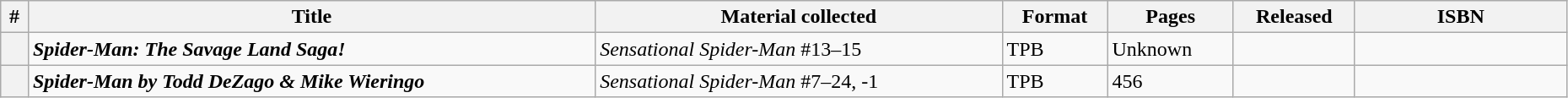<table class="wikitable sortable" width=98%>
<tr>
<th>#</th>
<th>Title</th>
<th>Material collected</th>
<th class="unsortable">Format</th>
<th>Pages</th>
<th>Released</th>
<th class="unsortable" style="width: 10em;">ISBN</th>
</tr>
<tr>
<th style="background-color: light grey;"></th>
<td><strong><em>Spider-Man: The Savage Land Saga!</em></strong></td>
<td><em>Sensational Spider-Man</em> #13–15</td>
<td>TPB</td>
<td>Unknown</td>
<td></td>
<td></td>
</tr>
<tr>
<th style="background-color: light grey;"></th>
<td><strong><em>Spider-Man by Todd DeZago & Mike Wieringo</em></strong></td>
<td><em>Sensational Spider-Man</em> #7–24, -1</td>
<td>TPB</td>
<td>456</td>
<td></td>
<td></td>
</tr>
</table>
